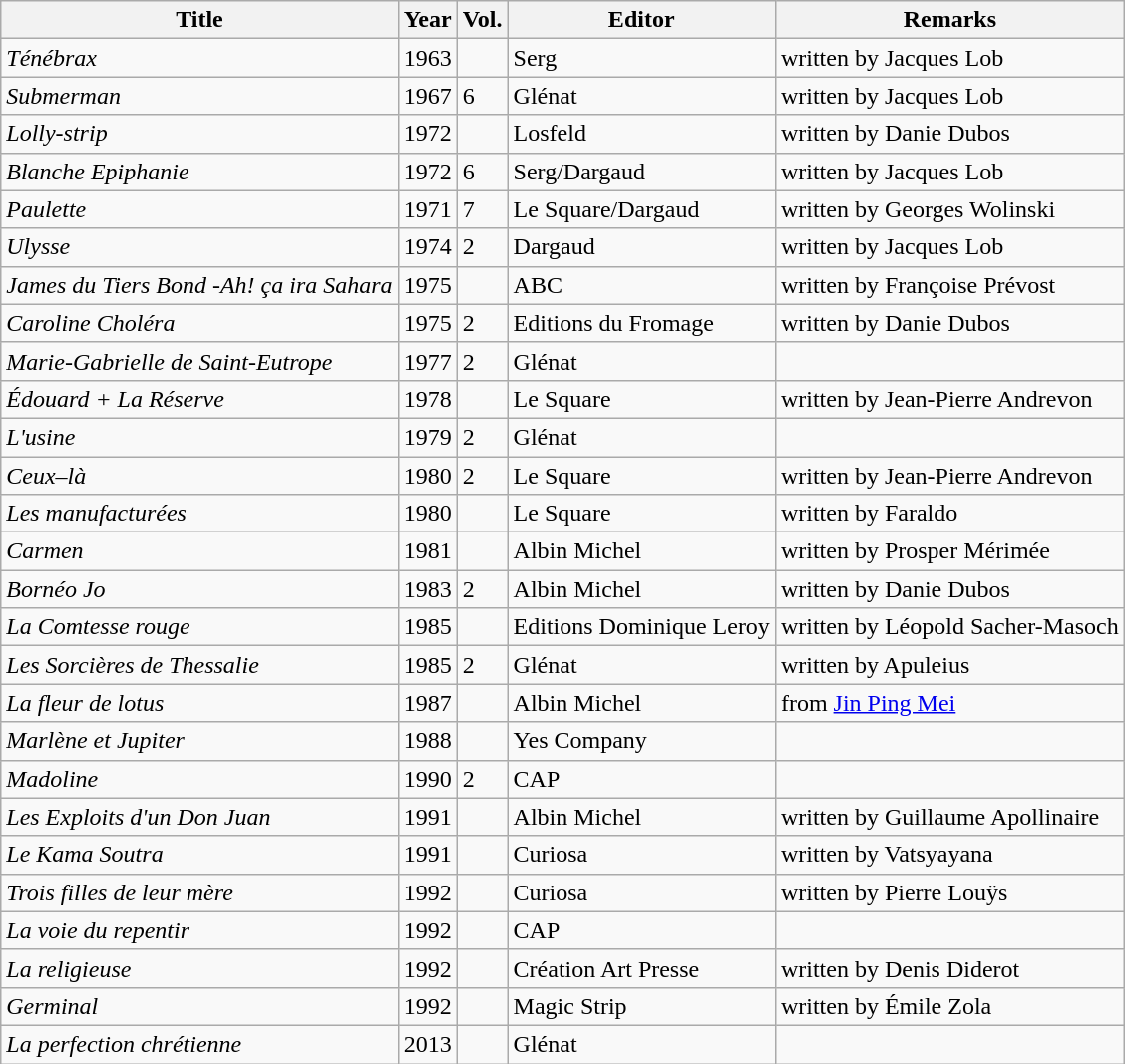<table class="wikitable">
<tr>
<th>Title</th>
<th>Year</th>
<th>Vol.</th>
<th>Editor</th>
<th>Remarks</th>
</tr>
<tr>
<td><em>Ténébrax</em></td>
<td>1963</td>
<td></td>
<td>Serg</td>
<td>written by Jacques Lob</td>
</tr>
<tr>
<td><em>Submerman</em></td>
<td>1967</td>
<td>6</td>
<td>Glénat</td>
<td>written by Jacques Lob</td>
</tr>
<tr>
<td><em>Lolly-strip</em></td>
<td>1972</td>
<td></td>
<td>Losfeld</td>
<td>written by Danie Dubos</td>
</tr>
<tr>
<td><em>Blanche Epiphanie</em></td>
<td>1972</td>
<td>6</td>
<td>Serg/Dargaud</td>
<td>written by Jacques Lob</td>
</tr>
<tr>
<td><em>Paulette</em></td>
<td>1971</td>
<td>7</td>
<td>Le Square/Dargaud</td>
<td>written by Georges Wolinski</td>
</tr>
<tr>
<td><em>Ulysse</em></td>
<td>1974</td>
<td>2</td>
<td>Dargaud</td>
<td>written by Jacques Lob</td>
</tr>
<tr>
<td><em>James du Tiers Bond -Ah! ça ira Sahara</em>  </td>
<td>1975</td>
<td></td>
<td>ABC</td>
<td>written by Françoise Prévost</td>
</tr>
<tr>
<td><em>Caroline Choléra</em></td>
<td>1975</td>
<td>2</td>
<td>Editions du Fromage</td>
<td>written by Danie Dubos</td>
</tr>
<tr>
<td><em>Marie-Gabrielle de Saint-Eutrope</em></td>
<td>1977</td>
<td>2</td>
<td>Glénat</td>
<td></td>
</tr>
<tr>
<td><em>Édouard + La Réserve</em></td>
<td>1978</td>
<td></td>
<td>Le Square</td>
<td>written by Jean-Pierre Andrevon</td>
</tr>
<tr>
<td><em>L'usine</em></td>
<td>1979</td>
<td>2</td>
<td>Glénat</td>
<td></td>
</tr>
<tr>
<td><em>Ceux–là</em></td>
<td>1980</td>
<td>2</td>
<td>Le Square</td>
<td>written by Jean-Pierre Andrevon</td>
</tr>
<tr>
<td><em>Les manufacturées</em></td>
<td>1980</td>
<td></td>
<td>Le Square</td>
<td>written by Faraldo</td>
</tr>
<tr>
<td><em>Carmen</em> </td>
<td>1981</td>
<td></td>
<td>Albin Michel</td>
<td>written by Prosper Mérimée</td>
</tr>
<tr>
<td><em>Bornéo Jo</em></td>
<td>1983</td>
<td>2</td>
<td>Albin Michel</td>
<td>written by Danie Dubos</td>
</tr>
<tr>
<td><em>La Comtesse rouge</em> </td>
<td>1985</td>
<td></td>
<td>Editions Dominique Leroy</td>
<td>written by Léopold Sacher-Masoch</td>
</tr>
<tr>
<td><em>Les Sorcières de Thessalie</em></td>
<td>1985</td>
<td>2</td>
<td>Glénat</td>
<td>written by Apuleius</td>
</tr>
<tr>
<td><em>La fleur de lotus</em> </td>
<td>1987</td>
<td></td>
<td>Albin Michel</td>
<td>from <a href='#'>Jin Ping Mei</a></td>
</tr>
<tr>
<td><em>Marlène et Jupiter</em>  </td>
<td>1988</td>
<td></td>
<td>Yes Company</td>
<td></td>
</tr>
<tr>
<td><em>Madoline</em></td>
<td>1990</td>
<td>2</td>
<td>CAP</td>
<td></td>
</tr>
<tr>
<td><em>Les Exploits d'un Don Juan</em> </td>
<td>1991</td>
<td></td>
<td>Albin Michel</td>
<td>written by Guillaume Apollinaire</td>
</tr>
<tr>
<td><em>Le Kama Soutra</em> </td>
<td>1991</td>
<td></td>
<td>Curiosa</td>
<td>written by Vatsyayana</td>
</tr>
<tr>
<td><em>Trois filles de leur mère</em> </td>
<td>1992</td>
<td></td>
<td>Curiosa</td>
<td>written by Pierre Louÿs</td>
</tr>
<tr>
<td><em>La voie du repentir</em> </td>
<td>1992</td>
<td></td>
<td>CAP</td>
<td></td>
</tr>
<tr>
<td><em>La religieuse</em> </td>
<td>1992</td>
<td></td>
<td>Création Art Presse</td>
<td>written by Denis Diderot</td>
</tr>
<tr>
<td><em>Germinal</em> </td>
<td>1992</td>
<td></td>
<td>Magic Strip</td>
<td>written by Émile Zola</td>
</tr>
<tr>
<td><em>La perfection chrétienne</em> </td>
<td>2013</td>
<td></td>
<td>Glénat</td>
<td></td>
</tr>
</table>
